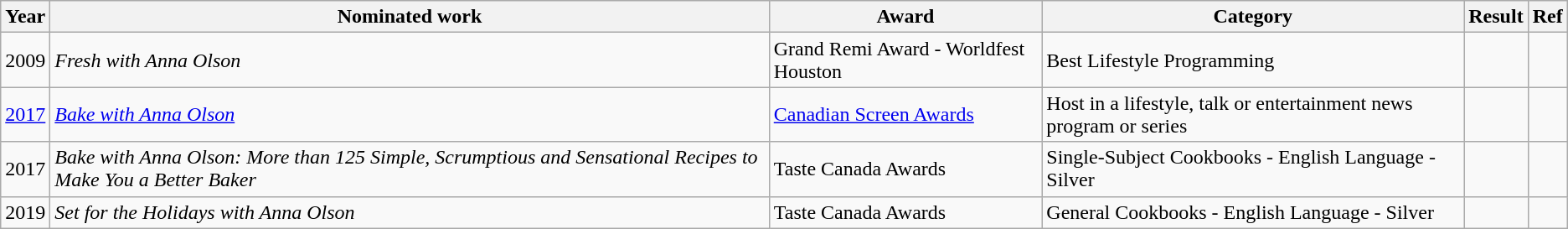<table class="wikitable">
<tr>
<th style="text-align:center;">Year</th>
<th style="text-align:center;">Nominated work</th>
<th style="text-align:center;">Award</th>
<th style="text-align:center;">Category</th>
<th style="text-align:center;">Result</th>
<th style="text-align:center;">Ref</th>
</tr>
<tr>
<td>2009</td>
<td><em>Fresh with Anna Olson</em></td>
<td>Grand Remi Award - Worldfest Houston</td>
<td>Best Lifestyle Programming</td>
<td></td>
<td></td>
</tr>
<tr>
<td><a href='#'>2017</a></td>
<td><em><a href='#'>Bake with Anna Olson</a></em></td>
<td><a href='#'>Canadian Screen Awards</a></td>
<td>Host in a lifestyle, talk or entertainment news program or series</td>
<td></td>
</tr>
<tr>
<td>2017</td>
<td><em>Bake with Anna Olson: More than 125 Simple, Scrumptious and Sensational Recipes to Make You a Better Baker</em></td>
<td>Taste Canada Awards</td>
<td>Single-Subject Cookbooks - English Language - Silver</td>
<td></td>
<td></td>
</tr>
<tr>
<td>2019</td>
<td><em>Set for the Holidays with Anna Olson</em></td>
<td>Taste Canada Awards</td>
<td>General Cookbooks - English Language - Silver</td>
<td></td>
<td></td>
</tr>
</table>
